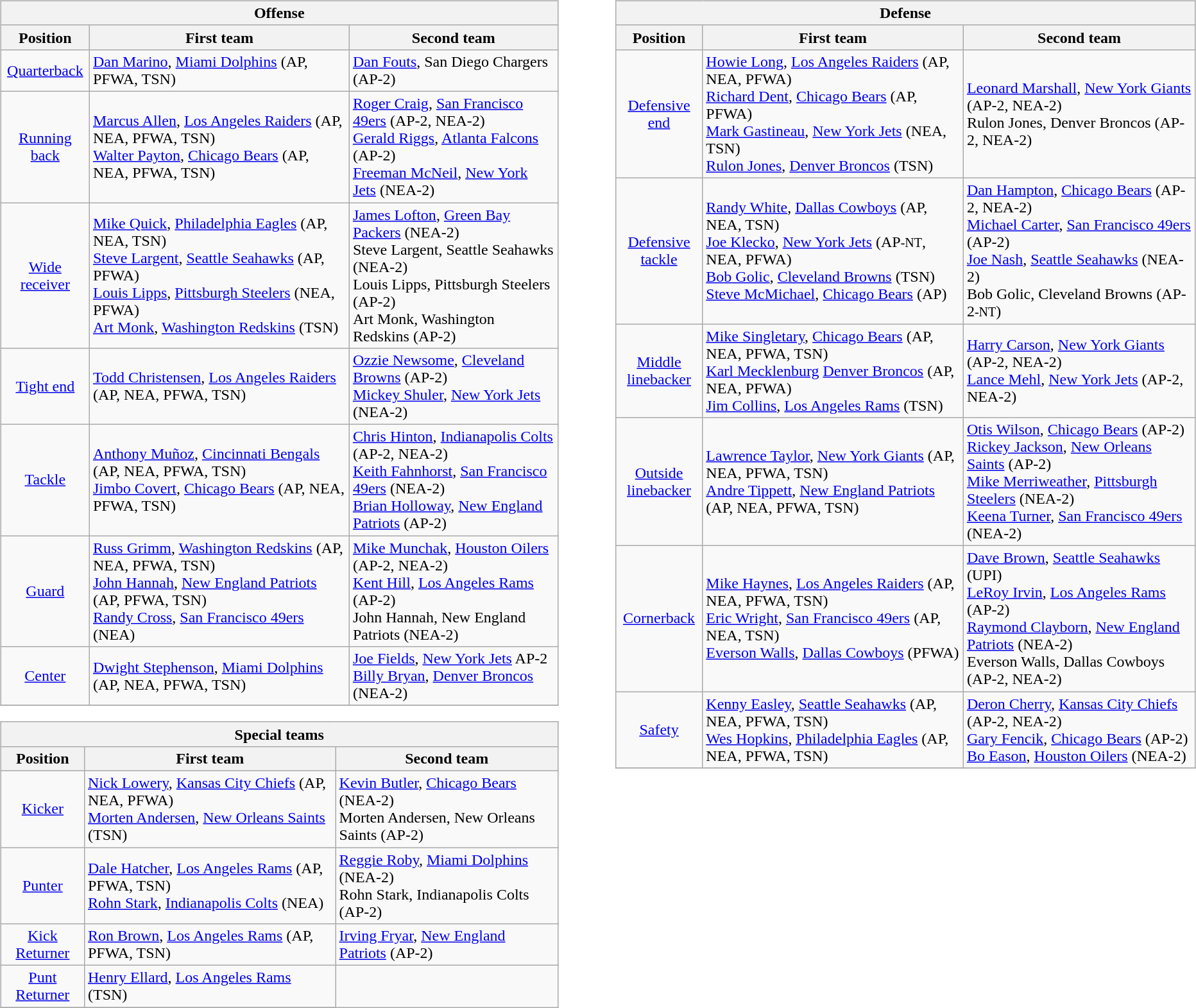<table border=0>
<tr valign="top">
<td><br><table class="wikitable">
<tr>
<th colspan=3>Offense</th>
</tr>
<tr>
<th>Position</th>
<th>First team</th>
<th>Second team</th>
</tr>
<tr>
<td align=center><a href='#'>Quarterback</a></td>
<td><a href='#'>Dan Marino</a>, <a href='#'>Miami Dolphins</a> (AP, PFWA, TSN)</td>
<td><a href='#'>Dan Fouts</a>, San Diego Chargers (AP-2)</td>
</tr>
<tr>
<td align=center><a href='#'>Running back</a></td>
<td><a href='#'>Marcus Allen</a>, <a href='#'>Los Angeles Raiders</a> (AP, NEA, PFWA, TSN)<br><a href='#'>Walter Payton</a>, <a href='#'>Chicago Bears</a> (AP, NEA, PFWA, TSN)</td>
<td><a href='#'>Roger Craig</a>, <a href='#'>San Francisco 49ers</a> (AP-2, NEA-2) <br> <a href='#'>Gerald Riggs</a>, <a href='#'>Atlanta Falcons</a> (AP-2) <br> <a href='#'>Freeman McNeil</a>, <a href='#'>New York Jets</a> (NEA-2)</td>
</tr>
<tr>
<td align=center><a href='#'>Wide receiver</a></td>
<td><a href='#'>Mike Quick</a>, <a href='#'>Philadelphia Eagles</a> (AP, NEA, TSN) <br> <a href='#'>Steve Largent</a>, <a href='#'>Seattle Seahawks</a> (AP, PFWA) <br> <a href='#'>Louis Lipps</a>, <a href='#'>Pittsburgh Steelers</a> (NEA, PFWA) <br> <a href='#'>Art Monk</a>, <a href='#'>Washington Redskins</a>  (TSN)</td>
<td><a href='#'>James Lofton</a>, <a href='#'>Green Bay Packers</a> (NEA-2)<br> Steve Largent, Seattle Seahawks (NEA-2)<br> Louis Lipps, Pittsburgh Steelers (AP-2)  <br> Art Monk, Washington Redskins  (AP-2)</td>
</tr>
<tr>
<td align=center><a href='#'>Tight end</a></td>
<td><a href='#'>Todd Christensen</a>, <a href='#'>Los Angeles Raiders</a> (AP, NEA, PFWA, TSN)</td>
<td><a href='#'>Ozzie Newsome</a>, <a href='#'>Cleveland Browns</a>  (AP-2) <br><a href='#'>Mickey Shuler</a>, <a href='#'>New York Jets</a> (NEA-2)</td>
</tr>
<tr>
<td align=center><a href='#'>Tackle</a></td>
<td><a href='#'>Anthony Muñoz</a>, <a href='#'>Cincinnati Bengals</a> (AP, NEA, PFWA, TSN)  <br> <a href='#'>Jimbo Covert</a>, <a href='#'>Chicago Bears</a> (AP, NEA, PFWA, TSN)</td>
<td><a href='#'>Chris Hinton</a>, <a href='#'>Indianapolis Colts</a> (AP-2, NEA-2)<br>  <a href='#'>Keith Fahnhorst</a>, <a href='#'>San Francisco 49ers</a> (NEA-2) <br> <a href='#'>Brian Holloway</a>, <a href='#'>New England Patriots</a> (AP-2)</td>
</tr>
<tr>
<td align=center><a href='#'>Guard</a></td>
<td><a href='#'>Russ Grimm</a>, <a href='#'>Washington Redskins</a> (AP, NEA, PFWA, TSN) <br><a href='#'>John Hannah</a>, <a href='#'>New England Patriots</a> (AP, PFWA, TSN) <br><a href='#'>Randy Cross</a>, <a href='#'>San Francisco 49ers</a> (NEA)</td>
<td><a href='#'>Mike Munchak</a>, <a href='#'>Houston Oilers</a> (AP-2, NEA-2) <br> <a href='#'>Kent Hill</a>, <a href='#'>Los Angeles Rams</a> (AP-2) <br> John Hannah, New England Patriots (NEA-2)</td>
</tr>
<tr>
<td align=center><a href='#'>Center</a></td>
<td><a href='#'>Dwight Stephenson</a>, <a href='#'>Miami Dolphins</a> (AP, NEA, PFWA,  TSN)</td>
<td><a href='#'>Joe Fields</a>, <a href='#'>New York Jets</a> AP-2 <br> <a href='#'>Billy Bryan</a>, <a href='#'>Denver Broncos</a> (NEA-2)</td>
</tr>
<tr>
</tr>
</table>
<table class="wikitable">
<tr>
<th colspan=3>Special teams</th>
</tr>
<tr>
<th>Position</th>
<th>First team</th>
<th>Second team</th>
</tr>
<tr>
<td align=center><a href='#'>Kicker</a></td>
<td><a href='#'>Nick Lowery</a>, <a href='#'>Kansas City Chiefs</a> (AP, NEA, PFWA) <br> <a href='#'>Morten Andersen</a>, <a href='#'>New Orleans Saints</a> (TSN)</td>
<td><a href='#'>Kevin Butler</a>, <a href='#'>Chicago Bears</a> (NEA-2) <br> Morten Andersen, New Orleans Saints (AP-2) <br></td>
</tr>
<tr>
<td align=center><a href='#'>Punter</a></td>
<td><a href='#'>Dale Hatcher</a>, <a href='#'>Los Angeles Rams</a> (AP, PFWA, TSN) <br> <a href='#'>Rohn Stark</a>,  <a href='#'>Indianapolis Colts</a> (NEA)</td>
<td><a href='#'>Reggie Roby</a>, <a href='#'>Miami Dolphins</a> (NEA-2) <br> Rohn Stark,  Indianapolis Colts (AP-2)</td>
</tr>
<tr>
<td align=center><a href='#'>Kick Returner</a></td>
<td><a href='#'>Ron Brown</a>, <a href='#'>Los Angeles Rams</a> (AP, PFWA, TSN)</td>
<td><a href='#'>Irving Fryar</a>, <a href='#'>New England Patriots</a> (AP-2)</td>
</tr>
<tr>
<td align=center><a href='#'>Punt Returner</a></td>
<td><a href='#'>Henry Ellard</a>, <a href='#'>Los Angeles Rams</a> (TSN)</td>
</tr>
<tr>
</tr>
</table>
</td>
<td style="padding-left:40px;"><br><table class="wikitable">
<tr>
<th colspan=3>Defense</th>
</tr>
<tr>
<th width=15%>Position</th>
<th width=45%>First team</th>
<th width=40%>Second team</th>
</tr>
<tr>
<td align=center><a href='#'>Defensive end</a></td>
<td><a href='#'>Howie Long</a>, <a href='#'>Los Angeles Raiders</a> (AP, NEA, PFWA) <br> <a href='#'>Richard Dent</a>, <a href='#'>Chicago Bears</a> (AP, PFWA) <br> <a href='#'>Mark Gastineau</a>, <a href='#'>New York Jets</a> (NEA, TSN) <br><a href='#'>Rulon Jones</a>, <a href='#'>Denver Broncos</a> (TSN)</td>
<td><a href='#'>Leonard Marshall</a>, <a href='#'>New York Giants</a> (AP-2, NEA-2) <br>Rulon Jones, Denver Broncos (AP-2, NEA-2)</td>
</tr>
<tr>
<td align=center><a href='#'>Defensive tackle</a></td>
<td><a href='#'>Randy White</a>, <a href='#'>Dallas Cowboys</a> (AP, NEA, TSN)  <br> <a href='#'>Joe Klecko</a>, <a href='#'>New York Jets</a> (AP<small>-NT</small>, NEA, PFWA) <br><a href='#'>Bob Golic</a>, <a href='#'>Cleveland Browns</a> (TSN) <br> <a href='#'>Steve McMichael</a>, <a href='#'>Chicago Bears</a> (AP)</td>
<td><a href='#'>Dan Hampton</a>, <a href='#'>Chicago Bears</a> (AP-2, NEA-2) <br> <a href='#'>Michael Carter</a>, <a href='#'>San Francisco 49ers</a> (AP-2) <br><a href='#'>Joe Nash</a>, <a href='#'>Seattle Seahawks</a> (NEA-2) <br> Bob Golic, Cleveland Browns (AP-2<small>-NT</small>)</td>
</tr>
<tr>
<td align=center><a href='#'>Middle linebacker</a></td>
<td><a href='#'>Mike Singletary</a>, <a href='#'>Chicago Bears</a> (AP, NEA, PFWA, TSN)  <br> <a href='#'>Karl Mecklenburg</a> <a href='#'>Denver Broncos</a> (AP, NEA, PFWA) <br> <a href='#'>Jim Collins</a>, <a href='#'>Los Angeles Rams</a> (TSN)</td>
<td><a href='#'>Harry Carson</a>, <a href='#'>New York Giants</a> (AP-2, NEA-2) <br><a href='#'>Lance Mehl</a>, <a href='#'>New York Jets</a> (AP-2, NEA-2)</td>
</tr>
<tr>
<td align=center><a href='#'>Outside linebacker</a></td>
<td><a href='#'>Lawrence Taylor</a>, <a href='#'>New York Giants</a> (AP, NEA, PFWA,  TSN) <br><a href='#'>Andre Tippett</a>, <a href='#'>New England Patriots</a> (AP, NEA, PFWA, TSN)</td>
<td><a href='#'>Otis Wilson</a>, <a href='#'>Chicago Bears</a> (AP-2) <br> <a href='#'>Rickey Jackson</a>, <a href='#'>New Orleans Saints</a> (AP-2) <br> <a href='#'>Mike Merriweather</a>, <a href='#'>Pittsburgh Steelers</a> (NEA-2) <br> <a href='#'>Keena Turner</a>, <a href='#'>San Francisco 49ers</a> (NEA-2)</td>
</tr>
<tr>
<td align=center><a href='#'>Cornerback</a></td>
<td><a href='#'>Mike Haynes</a>, <a href='#'>Los Angeles Raiders</a> (AP, NEA, PFWA, TSN) <br> <a href='#'>Eric Wright</a>, <a href='#'>San Francisco 49ers</a> (AP, NEA, TSN) <br><a href='#'>Everson Walls</a>, <a href='#'>Dallas Cowboys</a> (PFWA)</td>
<td><a href='#'>Dave Brown</a>, <a href='#'>Seattle Seahawks</a> (UPI) <br><a href='#'>LeRoy Irvin</a>, <a href='#'>Los Angeles Rams</a> (AP-2) <br> <a href='#'>Raymond Clayborn</a>, <a href='#'>New England Patriots</a> (NEA-2) <br>Everson Walls, Dallas Cowboys (AP-2, NEA-2)</td>
</tr>
<tr>
<td align=center><a href='#'>Safety</a></td>
<td><a href='#'>Kenny Easley</a>, <a href='#'>Seattle Seahawks</a> (AP, NEA, PFWA, TSN) <br> <a href='#'>Wes Hopkins</a>, <a href='#'>Philadelphia Eagles</a> (AP, NEA, PFWA, TSN)</td>
<td><a href='#'>Deron Cherry</a>, <a href='#'>Kansas City Chiefs</a> (AP-2, NEA-2) <br> <a href='#'>Gary Fencik</a>, <a href='#'>Chicago Bears</a> (AP-2) <br><a href='#'>Bo Eason</a>, <a href='#'>Houston Oilers</a> (NEA-2)</td>
</tr>
<tr>
</tr>
</table>
</td>
</tr>
</table>
